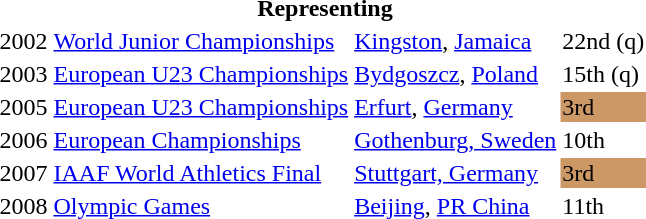<table>
<tr>
<th colspan="6">Representing </th>
</tr>
<tr>
<td>2002</td>
<td><a href='#'>World Junior Championships</a></td>
<td><a href='#'>Kingston</a>, <a href='#'>Jamaica</a></td>
<td>22nd (q)</td>
<td><a href='#'></a></td>
</tr>
<tr>
<td>2003</td>
<td><a href='#'>European U23 Championships</a></td>
<td><a href='#'>Bydgoszcz</a>, <a href='#'>Poland</a></td>
<td>15th (q)</td>
<td><a href='#'></a></td>
</tr>
<tr>
<td>2005</td>
<td><a href='#'>European U23 Championships</a></td>
<td><a href='#'>Erfurt</a>, <a href='#'>Germany</a></td>
<td bgcolor="cc9966">3rd</td>
<td><a href='#'></a></td>
</tr>
<tr>
<td>2006</td>
<td><a href='#'>European Championships</a></td>
<td><a href='#'>Gothenburg, Sweden</a></td>
<td>10th</td>
<td><a href='#'></a></td>
</tr>
<tr>
<td>2007</td>
<td><a href='#'>IAAF World Athletics Final</a></td>
<td><a href='#'>Stuttgart, Germany</a></td>
<td bgcolor="cc9966">3rd</td>
<td></td>
</tr>
<tr>
<td>2008</td>
<td><a href='#'>Olympic Games</a></td>
<td><a href='#'>Beijing</a>, <a href='#'>PR China</a></td>
<td>11th</td>
<td><a href='#'></a></td>
</tr>
</table>
